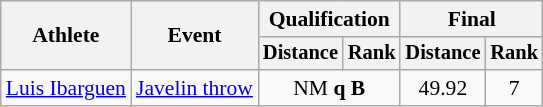<table class="wikitable" style="font-size:90%">
<tr>
<th rowspan=2>Athlete</th>
<th rowspan=2>Event</th>
<th colspan=2>Qualification</th>
<th colspan=2>Final</th>
</tr>
<tr style="font-size:95%">
<th>Distance</th>
<th>Rank</th>
<th>Distance</th>
<th>Rank</th>
</tr>
<tr align=center>
<td align=left><a href='#'>Luis Ibarguen</a></td>
<td align=left><a href='#'>Javelin throw</a></td>
<td colspan=2>NM <strong>q B</strong></td>
<td>49.92</td>
<td>7</td>
</tr>
</table>
